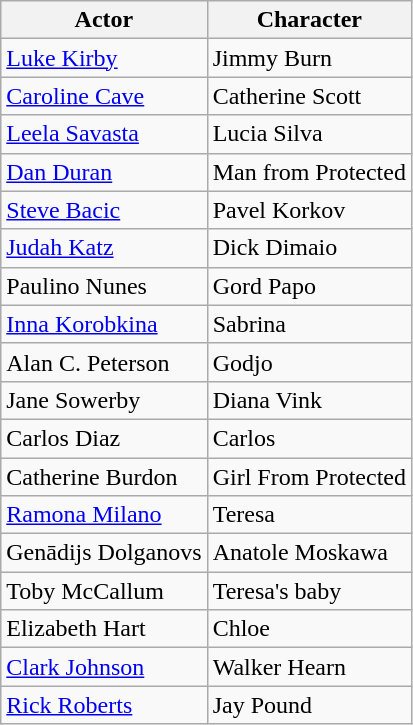<table class="wikitable">
<tr>
<th>Actor</th>
<th>Character</th>
</tr>
<tr>
<td><a href='#'>Luke Kirby</a></td>
<td>Jimmy Burn</td>
</tr>
<tr>
<td><a href='#'>Caroline Cave</a></td>
<td>Catherine Scott</td>
</tr>
<tr>
<td><a href='#'>Leela Savasta</a></td>
<td>Lucia Silva</td>
</tr>
<tr>
<td><a href='#'>Dan Duran</a></td>
<td>Man from Protected</td>
</tr>
<tr>
<td><a href='#'>Steve Bacic</a></td>
<td>Pavel Korkov</td>
</tr>
<tr>
<td><a href='#'>Judah Katz</a></td>
<td>Dick Dimaio</td>
</tr>
<tr>
<td>Paulino Nunes</td>
<td>Gord Papo</td>
</tr>
<tr>
<td><a href='#'>Inna Korobkina</a></td>
<td>Sabrina</td>
</tr>
<tr>
<td>Alan C. Peterson</td>
<td>Godjo</td>
</tr>
<tr>
<td>Jane Sowerby</td>
<td>Diana Vink</td>
</tr>
<tr>
<td>Carlos Diaz</td>
<td>Carlos</td>
</tr>
<tr>
<td>Catherine Burdon</td>
<td>Girl From Protected</td>
</tr>
<tr>
<td><a href='#'>Ramona Milano</a></td>
<td>Teresa</td>
</tr>
<tr>
<td>Genādijs Dolganovs</td>
<td>Anatole Moskawa</td>
</tr>
<tr>
<td>Toby McCallum</td>
<td>Teresa's baby</td>
</tr>
<tr>
<td>Elizabeth Hart</td>
<td>Chloe</td>
</tr>
<tr>
<td><a href='#'>Clark Johnson</a></td>
<td>Walker Hearn</td>
</tr>
<tr>
<td><a href='#'>Rick Roberts</a></td>
<td>Jay Pound</td>
</tr>
</table>
